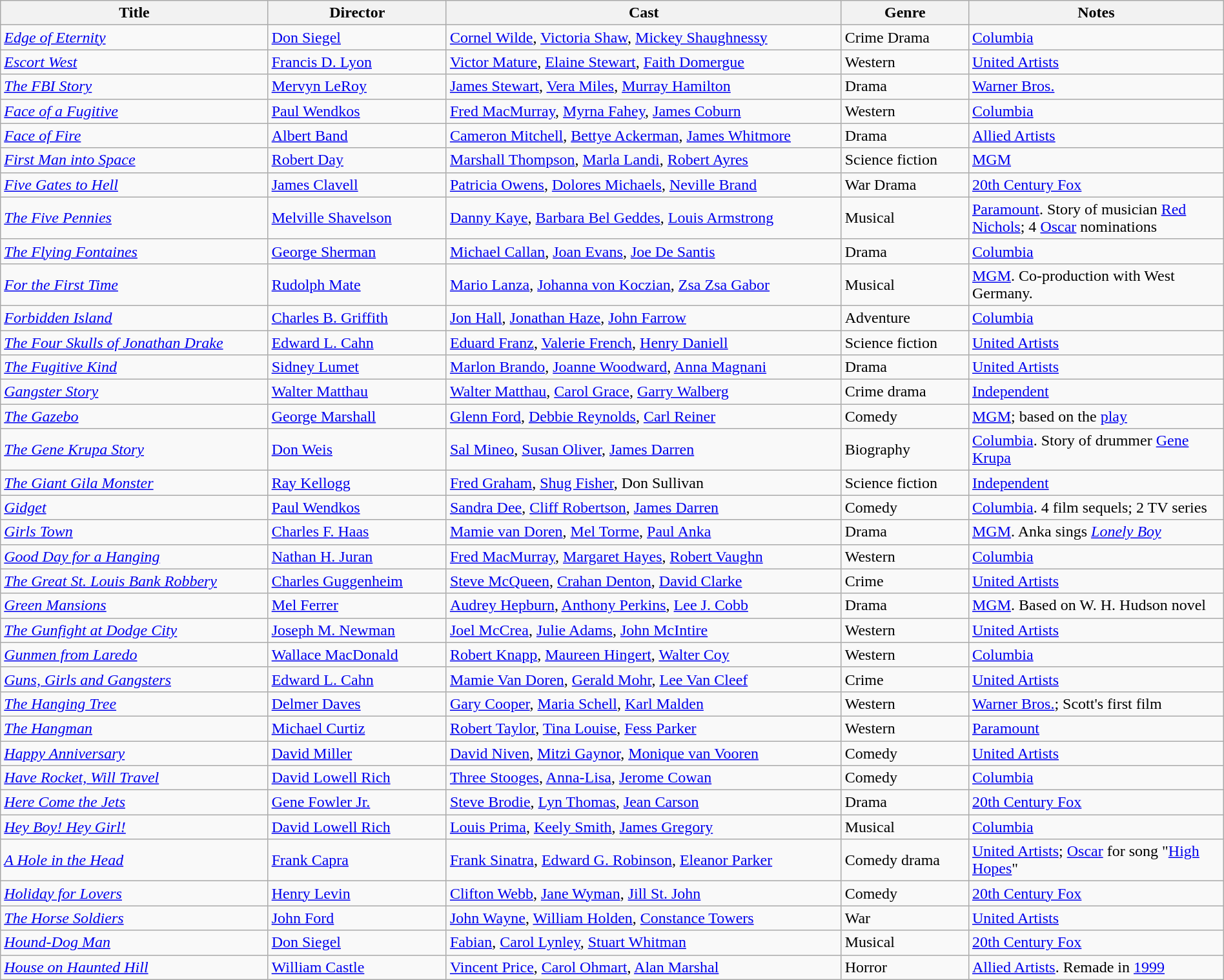<table class="wikitable" width= "100%">
<tr>
<th width=21%>Title</th>
<th width=14%>Director</th>
<th width=31%>Cast</th>
<th width=10%>Genre</th>
<th width=20%>Notes</th>
</tr>
<tr>
<td><em><a href='#'>Edge of Eternity</a></em></td>
<td><a href='#'>Don Siegel</a></td>
<td><a href='#'>Cornel Wilde</a>, <a href='#'>Victoria Shaw</a>, <a href='#'>Mickey Shaughnessy</a></td>
<td>Crime Drama</td>
<td><a href='#'>Columbia</a></td>
</tr>
<tr>
<td><em><a href='#'>Escort West</a></em></td>
<td><a href='#'>Francis D. Lyon</a></td>
<td><a href='#'>Victor Mature</a>, <a href='#'>Elaine Stewart</a>, <a href='#'>Faith Domergue</a></td>
<td>Western</td>
<td><a href='#'>United Artists</a></td>
</tr>
<tr>
<td><em><a href='#'>The FBI Story</a></em></td>
<td><a href='#'>Mervyn LeRoy</a></td>
<td><a href='#'>James Stewart</a>, <a href='#'>Vera Miles</a>, <a href='#'>Murray Hamilton</a></td>
<td>Drama</td>
<td><a href='#'>Warner Bros.</a></td>
</tr>
<tr>
<td><em><a href='#'>Face of a Fugitive</a></em></td>
<td><a href='#'>Paul Wendkos</a></td>
<td><a href='#'>Fred MacMurray</a>, <a href='#'>Myrna Fahey</a>, <a href='#'>James Coburn</a></td>
<td>Western</td>
<td><a href='#'>Columbia</a></td>
</tr>
<tr>
<td><em><a href='#'>Face of Fire</a></em></td>
<td><a href='#'>Albert Band</a></td>
<td><a href='#'>Cameron Mitchell</a>, <a href='#'>Bettye Ackerman</a>, <a href='#'>James Whitmore</a></td>
<td>Drama</td>
<td><a href='#'>Allied Artists</a></td>
</tr>
<tr>
<td><em><a href='#'>First Man into Space</a></em></td>
<td><a href='#'>Robert Day</a></td>
<td><a href='#'>Marshall Thompson</a>, <a href='#'>Marla Landi</a>, <a href='#'>Robert Ayres</a></td>
<td>Science fiction</td>
<td><a href='#'>MGM</a></td>
</tr>
<tr>
<td><em><a href='#'>Five Gates to Hell</a></em></td>
<td><a href='#'>James Clavell</a></td>
<td><a href='#'>Patricia Owens</a>, <a href='#'>Dolores Michaels</a>, <a href='#'>Neville Brand</a></td>
<td>War Drama</td>
<td><a href='#'>20th Century Fox</a></td>
</tr>
<tr>
<td><em><a href='#'>The Five Pennies</a></em></td>
<td><a href='#'>Melville Shavelson</a></td>
<td><a href='#'>Danny Kaye</a>, <a href='#'>Barbara Bel Geddes</a>, <a href='#'>Louis Armstrong</a></td>
<td>Musical</td>
<td><a href='#'>Paramount</a>. Story of musician <a href='#'>Red Nichols</a>; 4 <a href='#'>Oscar</a> nominations</td>
</tr>
<tr>
<td><em><a href='#'>The Flying Fontaines</a></em></td>
<td><a href='#'>George Sherman</a></td>
<td><a href='#'>Michael Callan</a>, <a href='#'>Joan Evans</a>, <a href='#'>Joe De Santis</a></td>
<td>Drama</td>
<td><a href='#'>Columbia</a></td>
</tr>
<tr>
<td><em><a href='#'>For the First Time</a></em></td>
<td><a href='#'>Rudolph Mate</a></td>
<td><a href='#'>Mario Lanza</a>, <a href='#'>Johanna von Koczian</a>, <a href='#'>Zsa Zsa Gabor</a></td>
<td>Musical</td>
<td><a href='#'>MGM</a>. Co-production with West Germany.</td>
</tr>
<tr>
<td><em><a href='#'>Forbidden Island</a></em></td>
<td><a href='#'>Charles B. Griffith</a></td>
<td><a href='#'>Jon Hall</a>, <a href='#'>Jonathan Haze</a>, <a href='#'>John Farrow</a></td>
<td>Adventure</td>
<td><a href='#'>Columbia</a></td>
</tr>
<tr>
<td><em><a href='#'>The Four Skulls of Jonathan Drake</a></em></td>
<td><a href='#'>Edward L. Cahn</a></td>
<td><a href='#'>Eduard Franz</a>, <a href='#'>Valerie French</a>, <a href='#'>Henry Daniell</a></td>
<td>Science fiction</td>
<td><a href='#'>United Artists</a></td>
</tr>
<tr>
<td><em><a href='#'>The Fugitive Kind</a></em></td>
<td><a href='#'>Sidney Lumet</a></td>
<td><a href='#'>Marlon Brando</a>, <a href='#'>Joanne Woodward</a>, <a href='#'>Anna Magnani</a></td>
<td>Drama</td>
<td><a href='#'>United Artists</a></td>
</tr>
<tr>
<td><em><a href='#'>Gangster Story</a></em></td>
<td><a href='#'>Walter Matthau</a></td>
<td><a href='#'>Walter Matthau</a>, <a href='#'>Carol Grace</a>, <a href='#'>Garry Walberg</a></td>
<td>Crime drama</td>
<td><a href='#'>Independent</a></td>
</tr>
<tr>
<td><em><a href='#'>The Gazebo</a></em></td>
<td><a href='#'>George Marshall</a></td>
<td><a href='#'>Glenn Ford</a>, <a href='#'>Debbie Reynolds</a>, <a href='#'>Carl Reiner</a></td>
<td>Comedy</td>
<td><a href='#'>MGM</a>; based on the <a href='#'>play</a></td>
</tr>
<tr>
<td><em><a href='#'>The Gene Krupa Story</a></em></td>
<td><a href='#'>Don Weis</a></td>
<td><a href='#'>Sal Mineo</a>, <a href='#'>Susan Oliver</a>, <a href='#'>James Darren</a></td>
<td>Biography</td>
<td><a href='#'>Columbia</a>. Story of drummer <a href='#'>Gene Krupa</a></td>
</tr>
<tr>
<td><em><a href='#'>The Giant Gila Monster</a></em></td>
<td><a href='#'>Ray Kellogg</a></td>
<td><a href='#'>Fred Graham</a>, <a href='#'>Shug Fisher</a>, Don Sullivan</td>
<td>Science fiction</td>
<td><a href='#'>Independent</a></td>
</tr>
<tr>
<td><em><a href='#'>Gidget</a></em></td>
<td><a href='#'>Paul Wendkos</a></td>
<td><a href='#'>Sandra Dee</a>, <a href='#'>Cliff Robertson</a>, <a href='#'>James Darren</a></td>
<td>Comedy</td>
<td><a href='#'>Columbia</a>. 4 film sequels; 2 TV series</td>
</tr>
<tr>
<td><em><a href='#'>Girls Town</a></em></td>
<td><a href='#'>Charles F. Haas</a></td>
<td><a href='#'>Mamie van Doren</a>, <a href='#'>Mel Torme</a>, <a href='#'>Paul Anka</a></td>
<td>Drama</td>
<td><a href='#'>MGM</a>. Anka sings <em><a href='#'>Lonely Boy</a></em></td>
</tr>
<tr>
<td><em><a href='#'>Good Day for a Hanging</a></em></td>
<td><a href='#'>Nathan H. Juran</a></td>
<td><a href='#'>Fred MacMurray</a>, <a href='#'>Margaret Hayes</a>, <a href='#'>Robert Vaughn</a></td>
<td>Western</td>
<td><a href='#'>Columbia</a></td>
</tr>
<tr>
<td><em><a href='#'>The Great St. Louis Bank Robbery</a></em></td>
<td><a href='#'>Charles Guggenheim</a></td>
<td><a href='#'>Steve McQueen</a>, <a href='#'>Crahan Denton</a>, <a href='#'>David Clarke</a></td>
<td>Crime</td>
<td><a href='#'>United Artists</a></td>
</tr>
<tr>
<td><em><a href='#'>Green Mansions</a></em></td>
<td><a href='#'>Mel Ferrer</a></td>
<td><a href='#'>Audrey Hepburn</a>, <a href='#'>Anthony Perkins</a>, <a href='#'>Lee J. Cobb</a></td>
<td>Drama</td>
<td><a href='#'>MGM</a>. Based on W. H. Hudson novel</td>
</tr>
<tr>
<td><em><a href='#'>The Gunfight at Dodge City</a></em></td>
<td><a href='#'>Joseph M. Newman</a></td>
<td><a href='#'>Joel McCrea</a>, <a href='#'>Julie Adams</a>, <a href='#'>John McIntire</a></td>
<td>Western</td>
<td><a href='#'>United Artists</a></td>
</tr>
<tr>
<td><em><a href='#'>Gunmen from Laredo</a></em></td>
<td><a href='#'>Wallace MacDonald</a></td>
<td><a href='#'>Robert Knapp</a>, <a href='#'>Maureen Hingert</a>, <a href='#'>Walter Coy</a></td>
<td>Western</td>
<td><a href='#'>Columbia</a></td>
</tr>
<tr>
<td><em><a href='#'>Guns, Girls and Gangsters</a></em></td>
<td><a href='#'>Edward L. Cahn</a></td>
<td><a href='#'>Mamie Van Doren</a>, <a href='#'>Gerald Mohr</a>, <a href='#'>Lee Van Cleef</a></td>
<td>Crime</td>
<td><a href='#'>United Artists</a></td>
</tr>
<tr>
<td><em><a href='#'>The Hanging Tree</a></em></td>
<td><a href='#'>Delmer Daves</a></td>
<td><a href='#'>Gary Cooper</a>, <a href='#'>Maria Schell</a>, <a href='#'>Karl Malden</a></td>
<td>Western</td>
<td><a href='#'>Warner Bros.</a>; Scott's first film</td>
</tr>
<tr>
<td><em><a href='#'>The Hangman</a></em></td>
<td><a href='#'>Michael Curtiz</a></td>
<td><a href='#'>Robert Taylor</a>, <a href='#'>Tina Louise</a>, <a href='#'>Fess Parker</a></td>
<td>Western</td>
<td><a href='#'>Paramount</a></td>
</tr>
<tr>
<td><em><a href='#'>Happy Anniversary</a></em></td>
<td><a href='#'>David Miller</a></td>
<td><a href='#'>David Niven</a>, <a href='#'>Mitzi Gaynor</a>, <a href='#'>Monique van Vooren</a></td>
<td>Comedy</td>
<td><a href='#'>United Artists</a></td>
</tr>
<tr>
<td><em><a href='#'>Have Rocket, Will Travel</a></em></td>
<td><a href='#'>David Lowell Rich</a></td>
<td><a href='#'>Three Stooges</a>, <a href='#'>Anna-Lisa</a>, <a href='#'>Jerome Cowan</a></td>
<td>Comedy</td>
<td><a href='#'>Columbia</a></td>
</tr>
<tr>
<td><em><a href='#'>Here Come the Jets</a></em></td>
<td><a href='#'>Gene Fowler Jr.</a></td>
<td><a href='#'>Steve Brodie</a>, <a href='#'>Lyn Thomas</a>, <a href='#'>Jean Carson</a></td>
<td>Drama</td>
<td><a href='#'>20th Century Fox</a></td>
</tr>
<tr>
<td><em><a href='#'>Hey Boy! Hey Girl!</a></em></td>
<td><a href='#'>David Lowell Rich</a></td>
<td><a href='#'>Louis Prima</a>, <a href='#'>Keely Smith</a>, <a href='#'>James Gregory</a></td>
<td>Musical</td>
<td><a href='#'>Columbia</a></td>
</tr>
<tr>
<td><em><a href='#'>A Hole in the Head</a></em></td>
<td><a href='#'>Frank Capra</a></td>
<td><a href='#'>Frank Sinatra</a>, <a href='#'>Edward G. Robinson</a>, <a href='#'>Eleanor Parker</a></td>
<td>Comedy drama</td>
<td><a href='#'>United Artists</a>; <a href='#'>Oscar</a> for song "<a href='#'>High Hopes</a>"</td>
</tr>
<tr>
<td><em><a href='#'>Holiday for Lovers</a></em></td>
<td><a href='#'>Henry Levin</a></td>
<td><a href='#'>Clifton Webb</a>, <a href='#'>Jane Wyman</a>, <a href='#'>Jill St. John</a></td>
<td>Comedy</td>
<td><a href='#'>20th Century Fox</a></td>
</tr>
<tr>
<td><em><a href='#'>The Horse Soldiers</a></em></td>
<td><a href='#'>John Ford</a></td>
<td><a href='#'>John Wayne</a>, <a href='#'>William Holden</a>, <a href='#'>Constance Towers</a></td>
<td>War</td>
<td><a href='#'>United Artists</a></td>
</tr>
<tr>
<td><em><a href='#'>Hound-Dog Man</a></em></td>
<td><a href='#'>Don Siegel</a></td>
<td><a href='#'>Fabian</a>, <a href='#'>Carol Lynley</a>, <a href='#'>Stuart Whitman</a></td>
<td>Musical</td>
<td><a href='#'>20th Century Fox</a></td>
</tr>
<tr>
<td><em><a href='#'>House on Haunted Hill</a></em></td>
<td><a href='#'>William Castle</a></td>
<td><a href='#'>Vincent Price</a>, <a href='#'>Carol Ohmart</a>, <a href='#'>Alan Marshal</a></td>
<td>Horror</td>
<td><a href='#'>Allied Artists</a>. Remade in <a href='#'>1999</a></td>
</tr>
</table>
